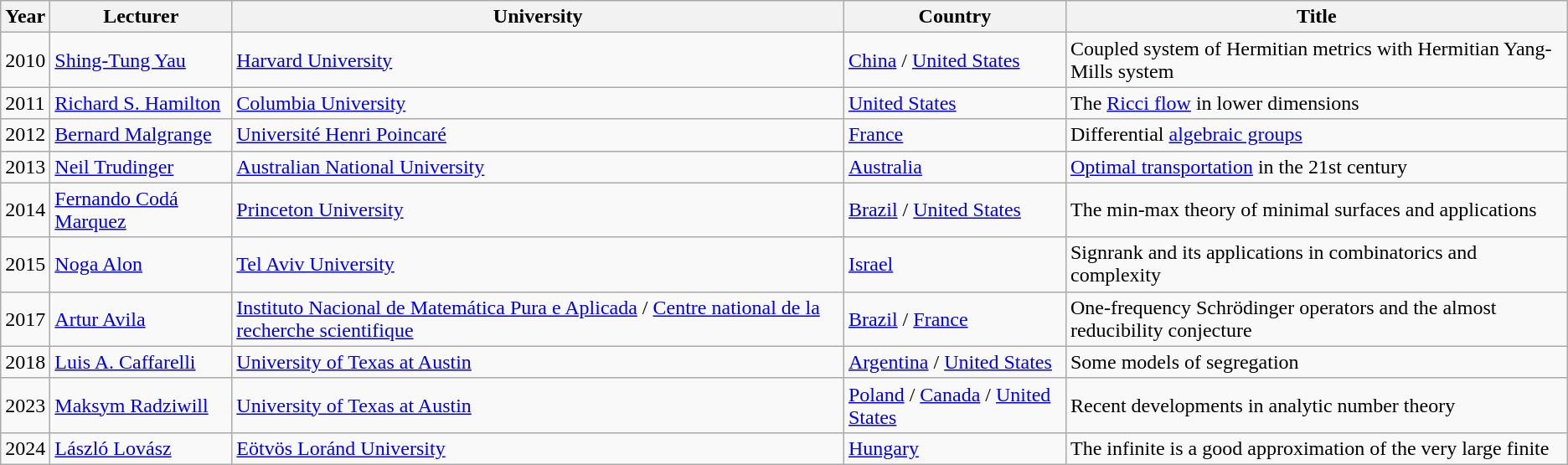<table class="wikitable">
<tr>
<th>Year</th>
<th>Lecturer</th>
<th>University</th>
<th>Country</th>
<th>Title</th>
</tr>
<tr>
<td>2010</td>
<td><a href='#'>Shing-Tung Yau</a></td>
<td><a href='#'>Harvard University</a></td>
<td><a href='#'>China</a> / <a href='#'>United States</a></td>
<td>Coupled system of Hermitian metrics with Hermitian Yang-Mills system</td>
</tr>
<tr>
<td>2011</td>
<td><a href='#'>Richard S. Hamilton</a></td>
<td><a href='#'>Columbia University</a></td>
<td><a href='#'>United States</a></td>
<td>The <a href='#'>Ricci flow</a> in lower dimensions</td>
</tr>
<tr>
<td>2012</td>
<td><a href='#'>Bernard Malgrange</a></td>
<td><a href='#'>Université Henri Poincaré</a></td>
<td><a href='#'>France</a></td>
<td>Differential <a href='#'>algebraic groups</a></td>
</tr>
<tr>
<td>2013</td>
<td><a href='#'>Neil Trudinger</a></td>
<td><a href='#'>Australian National University</a></td>
<td><a href='#'>Australia</a></td>
<td><a href='#'>Optimal transportation</a> in the 21st century</td>
</tr>
<tr>
<td>2014</td>
<td><a href='#'>Fernando Codá Marquez</a></td>
<td><a href='#'>Princeton University</a></td>
<td><a href='#'>Brazil</a> / <a href='#'>United States</a></td>
<td>The min-max theory of minimal surfaces and applications</td>
</tr>
<tr>
<td>2015</td>
<td><a href='#'>Noga Alon</a></td>
<td><a href='#'>Tel Aviv University</a></td>
<td><a href='#'>Israel</a></td>
<td>Signrank and its applications in combinatorics and complexity</td>
</tr>
<tr>
<td>2017</td>
<td><a href='#'>Artur Avila</a></td>
<td><a href='#'>Instituto Nacional de Matemática Pura e Aplicada</a> / <a href='#'>Centre national de la recherche scientifique</a></td>
<td><a href='#'>Brazil</a> / <a href='#'>France</a></td>
<td>One-frequency Schrödinger operators and the almost reducibility conjecture</td>
</tr>
<tr>
<td>2018</td>
<td><a href='#'>Luis A. Caffarelli</a></td>
<td><a href='#'>University of Texas at Austin</a></td>
<td><a href='#'>Argentina</a> / <a href='#'>United States</a></td>
<td>Some models of segregation</td>
</tr>
<tr>
<td>2023</td>
<td><a href='#'>Maksym Radziwill</a></td>
<td><a href='#'>University of Texas at Austin</a></td>
<td><a href='#'>Poland</a> / <a href='#'>Canada</a> / <a href='#'>United States</a></td>
<td>Recent developments in analytic number theory</td>
</tr>
<tr>
<td>2024</td>
<td><a href='#'>László Lovász</a></td>
<td><a href='#'>Eötvös Loránd University</a></td>
<td><a href='#'>Hungary</a></td>
<td>The infinite is a good approximation of the very large finite</td>
</tr>
</table>
